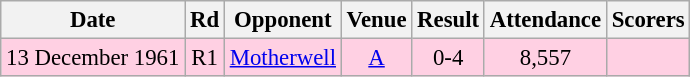<table class="wikitable sortable" style="font-size:95%; text-align:center">
<tr>
<th>Date</th>
<th>Rd</th>
<th>Opponent</th>
<th>Venue</th>
<th>Result</th>
<th>Attendance</th>
<th>Scorers</th>
</tr>
<tr bgcolor = "#ffd0e3">
<td>13 December 1961</td>
<td>R1</td>
<td><a href='#'>Motherwell</a></td>
<td><a href='#'>A</a></td>
<td>0-4</td>
<td>8,557</td>
<td></td>
</tr>
</table>
